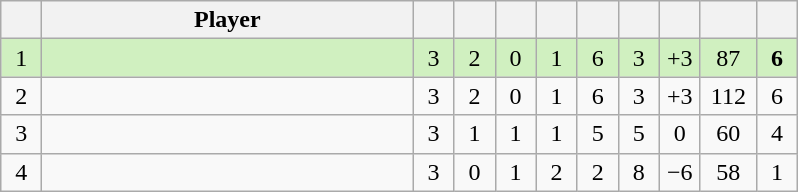<table class="wikitable" style="text-align:center; margin: 1em auto 1em auto, align:left">
<tr>
<th width=20></th>
<th width=240>Player</th>
<th width=20></th>
<th width=20></th>
<th width=20></th>
<th width=20></th>
<th width=20></th>
<th width=20></th>
<th width=20></th>
<th width=30></th>
<th width=20></th>
</tr>
<tr style="background:#D0F0C0;">
<td>1</td>
<td align=left></td>
<td>3</td>
<td>2</td>
<td>0</td>
<td>1</td>
<td>6</td>
<td>3</td>
<td>+3</td>
<td>87</td>
<td><strong>6</strong></td>
</tr>
<tr style=>
<td>2</td>
<td align=left></td>
<td>3</td>
<td>2</td>
<td>0</td>
<td>1</td>
<td>6</td>
<td>3</td>
<td>+3</td>
<td>112</td>
<td>6</td>
</tr>
<tr style=>
<td>3</td>
<td align=left></td>
<td>3</td>
<td>1</td>
<td>1</td>
<td>1</td>
<td>5</td>
<td>5</td>
<td>0</td>
<td>60</td>
<td>4</td>
</tr>
<tr style=>
<td>4</td>
<td align=left></td>
<td>3</td>
<td>0</td>
<td>1</td>
<td>2</td>
<td>2</td>
<td>8</td>
<td>−6</td>
<td>58</td>
<td>1</td>
</tr>
</table>
